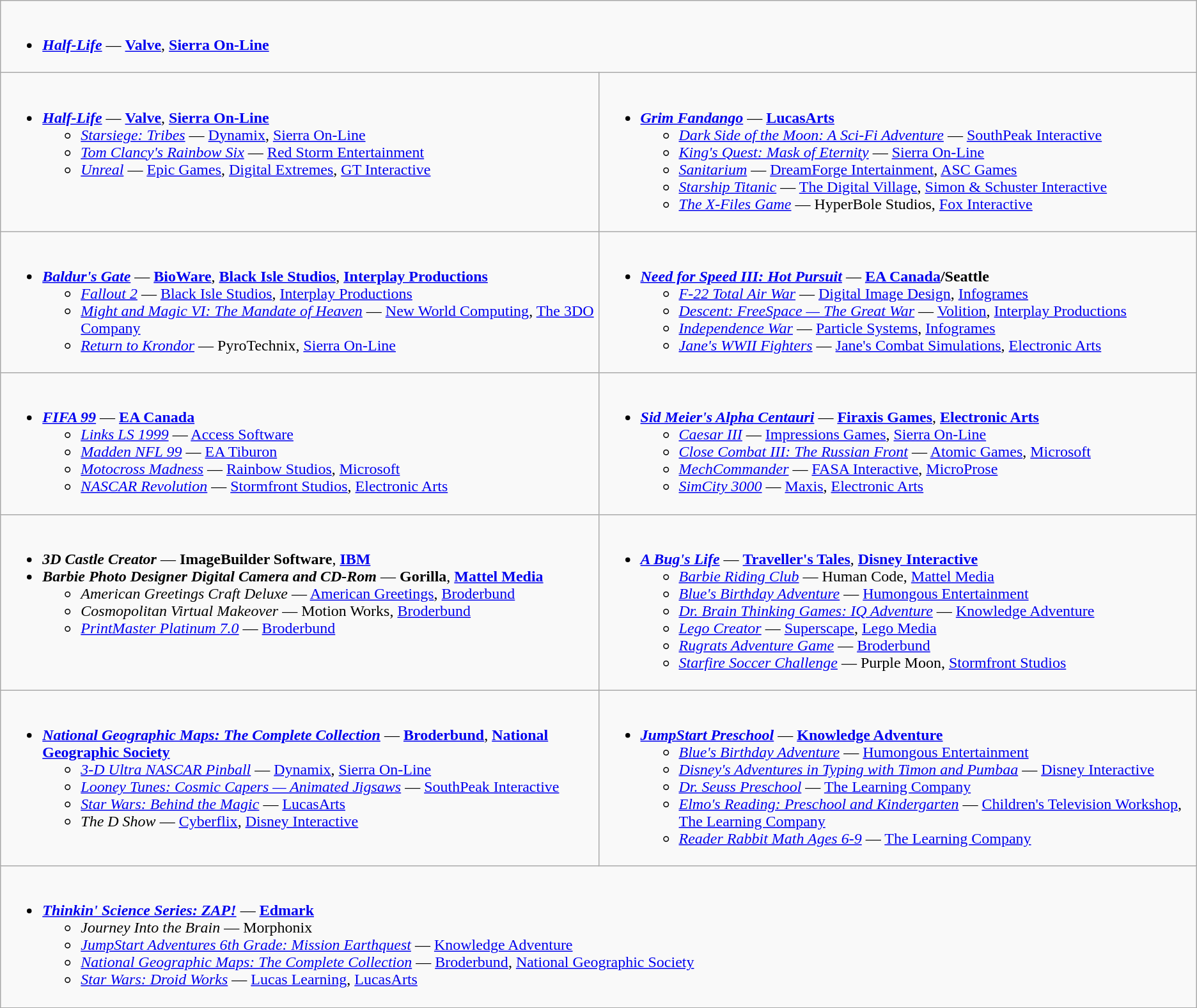<table class="wikitable">
<tr>
<td valign="top" width="50%" colspan="2"><br><ul><li><strong><em><a href='#'>Half-Life</a></em></strong> — <strong><a href='#'>Valve</a></strong>, <strong><a href='#'>Sierra On-Line</a></strong></li></ul></td>
</tr>
<tr>
<td valign="top" width="50%"><br><ul><li><strong><em><a href='#'>Half-Life</a></em></strong> — <strong><a href='#'>Valve</a></strong>, <strong><a href='#'>Sierra On-Line</a></strong><ul><li><em><a href='#'>Starsiege: Tribes</a></em> — <a href='#'>Dynamix</a>, <a href='#'>Sierra On-Line</a></li><li><em><a href='#'>Tom Clancy's Rainbow Six</a></em> — <a href='#'>Red Storm Entertainment</a></li><li><em><a href='#'>Unreal</a></em> — <a href='#'>Epic Games</a>, <a href='#'>Digital Extremes</a>, <a href='#'>GT Interactive</a></li></ul></li></ul></td>
<td valign="top" width="50%"><br><ul><li><strong><em><a href='#'>Grim Fandango</a></em></strong> — <strong><a href='#'>LucasArts</a></strong><ul><li><em><a href='#'>Dark Side of the Moon: A Sci-Fi Adventure</a></em> — <a href='#'>SouthPeak Interactive</a></li><li><em><a href='#'>King's Quest: Mask of Eternity</a></em> — <a href='#'>Sierra On-Line</a></li><li><em><a href='#'>Sanitarium</a></em> — <a href='#'>DreamForge Intertainment</a>, <a href='#'>ASC Games</a></li><li><em><a href='#'>Starship Titanic</a></em> — <a href='#'>The Digital Village</a>, <a href='#'>Simon & Schuster Interactive</a></li><li><em><a href='#'>The X-Files Game</a></em> — HyperBole Studios, <a href='#'>Fox Interactive</a></li></ul></li></ul></td>
</tr>
<tr>
<td valign="top" width="50%"><br><ul><li><strong><em><a href='#'>Baldur's Gate</a></em></strong> — <strong><a href='#'>BioWare</a></strong>, <strong><a href='#'>Black Isle Studios</a></strong>, <strong><a href='#'>Interplay Productions</a></strong><ul><li><em><a href='#'>Fallout 2</a></em> — <a href='#'>Black Isle Studios</a>, <a href='#'>Interplay Productions</a></li><li><em><a href='#'>Might and Magic VI: The Mandate of Heaven</a></em> — <a href='#'>New World Computing</a>, <a href='#'>The 3DO Company</a></li><li><em><a href='#'>Return to Krondor</a></em> — PyroTechnix, <a href='#'>Sierra On-Line</a></li></ul></li></ul></td>
<td valign="top" width="50%"><br><ul><li><strong><em><a href='#'>Need for Speed III: Hot Pursuit</a></em></strong> — <strong><a href='#'>EA Canada</a>/Seattle</strong><ul><li><em><a href='#'>F-22 Total Air War</a></em> — <a href='#'>Digital Image Design</a>, <a href='#'>Infogrames</a></li><li><em><a href='#'>Descent: FreeSpace — The Great War</a></em> — <a href='#'>Volition</a>, <a href='#'>Interplay Productions</a></li><li><em><a href='#'>Independence War</a></em> — <a href='#'>Particle Systems</a>, <a href='#'>Infogrames</a></li><li><em><a href='#'>Jane's WWII Fighters</a></em> — <a href='#'>Jane's Combat Simulations</a>, <a href='#'>Electronic Arts</a></li></ul></li></ul></td>
</tr>
<tr>
<td valign="top" width="50%"><br><ul><li><strong><em><a href='#'>FIFA 99</a></em></strong> — <strong><a href='#'>EA Canada</a></strong><ul><li><em><a href='#'>Links LS 1999</a></em> — <a href='#'>Access Software</a></li><li><em><a href='#'>Madden NFL 99</a></em> — <a href='#'>EA Tiburon</a></li><li><em><a href='#'>Motocross Madness</a></em> — <a href='#'>Rainbow Studios</a>, <a href='#'>Microsoft</a></li><li><em><a href='#'>NASCAR Revolution</a></em> — <a href='#'>Stormfront Studios</a>, <a href='#'>Electronic Arts</a></li></ul></li></ul></td>
<td valign="top" width="50%"><br><ul><li><strong><em><a href='#'>Sid Meier's Alpha Centauri</a></em></strong> — <strong><a href='#'>Firaxis Games</a></strong>, <strong><a href='#'>Electronic Arts</a></strong><ul><li><em><a href='#'>Caesar III</a></em> — <a href='#'>Impressions Games</a>, <a href='#'>Sierra On-Line</a></li><li><em><a href='#'>Close Combat III: The Russian Front</a></em> — <a href='#'>Atomic Games</a>, <a href='#'>Microsoft</a></li><li><em><a href='#'>MechCommander</a></em> — <a href='#'>FASA Interactive</a>, <a href='#'>MicroProse</a></li><li><em><a href='#'>SimCity 3000</a></em> — <a href='#'>Maxis</a>, <a href='#'>Electronic Arts</a></li></ul></li></ul></td>
</tr>
<tr>
<td valign="top" width="50%"><br><ul><li><strong><em>3D Castle Creator</em></strong> — <strong>ImageBuilder Software</strong>, <strong><a href='#'>IBM</a></strong></li><li><strong><em>Barbie Photo Designer Digital Camera and CD-Rom</em></strong> — <strong>Gorilla</strong>, <strong><a href='#'>Mattel Media</a></strong><ul><li><em>American Greetings Craft Deluxe</em> — <a href='#'>American Greetings</a>, <a href='#'>Broderbund</a></li><li><em>Cosmopolitan Virtual Makeover</em> — Motion Works, <a href='#'>Broderbund</a></li><li><em><a href='#'>PrintMaster Platinum 7.0</a></em> — <a href='#'>Broderbund</a></li></ul></li></ul></td>
<td valign="top" width="50%"><br><ul><li><strong><em><a href='#'>A Bug's Life</a></em></strong> — <strong><a href='#'>Traveller's Tales</a></strong>, <strong><a href='#'>Disney Interactive</a></strong><ul><li><em><a href='#'>Barbie Riding Club</a></em> — Human Code, <a href='#'>Mattel Media</a></li><li><em><a href='#'>Blue's Birthday Adventure</a></em> — <a href='#'>Humongous Entertainment</a></li><li><em><a href='#'>Dr. Brain Thinking Games: IQ Adventure</a></em> — <a href='#'>Knowledge Adventure</a></li><li><em><a href='#'>Lego Creator</a></em> — <a href='#'>Superscape</a>, <a href='#'>Lego Media</a></li><li><em><a href='#'>Rugrats Adventure Game</a></em> — <a href='#'>Broderbund</a></li><li><em><a href='#'>Starfire Soccer Challenge</a></em> — Purple Moon, <a href='#'>Stormfront Studios</a></li></ul></li></ul></td>
</tr>
<tr>
<td valign="top" width="50%"><br><ul><li><strong><em><a href='#'>National Geographic Maps: The Complete Collection</a></em></strong> — <strong><a href='#'>Broderbund</a></strong>, <strong><a href='#'>National Geographic Society</a></strong><ul><li><em><a href='#'>3-D Ultra NASCAR Pinball</a></em> — <a href='#'>Dynamix</a>, <a href='#'>Sierra On-Line</a></li><li><em><a href='#'>Looney Tunes: Cosmic Capers — Animated Jigsaws</a></em> — <a href='#'>SouthPeak Interactive</a></li><li><em><a href='#'>Star Wars: Behind the Magic</a></em> — <a href='#'>LucasArts</a></li><li><em>The D Show</em> — <a href='#'>Cyberflix</a>, <a href='#'>Disney Interactive</a></li></ul></li></ul></td>
<td valign="top" width="50%"><br><ul><li><strong><em><a href='#'>JumpStart Preschool</a></em></strong> — <strong><a href='#'>Knowledge Adventure</a></strong><ul><li><em><a href='#'>Blue's Birthday Adventure</a></em> — <a href='#'>Humongous Entertainment</a></li><li><em><a href='#'>Disney's Adventures in Typing with Timon and Pumbaa</a></em> — <a href='#'>Disney Interactive</a></li><li><em><a href='#'>Dr. Seuss Preschool</a></em> — <a href='#'>The Learning Company</a></li><li><em><a href='#'>Elmo's Reading: Preschool and Kindergarten</a></em> — <a href='#'>Children's Television Workshop</a>, <a href='#'>The Learning Company</a></li><li><em><a href='#'>Reader Rabbit Math Ages 6-9</a></em> — <a href='#'>The Learning Company</a></li></ul></li></ul></td>
</tr>
<tr>
<td valign="top" width="50%" colspan="2"><br><ul><li><strong><em><a href='#'>Thinkin' Science Series: ZAP!</a></em></strong> — <strong><a href='#'>Edmark</a></strong><ul><li><em>Journey Into the Brain</em> — Morphonix</li><li><em><a href='#'>JumpStart Adventures 6th Grade: Mission Earthquest</a></em> — <a href='#'>Knowledge Adventure</a></li><li><em><a href='#'>National Geographic Maps: The Complete Collection</a></em> — <a href='#'>Broderbund</a>, <a href='#'>National Geographic Society</a></li><li><em><a href='#'>Star Wars: Droid Works</a></em> — <a href='#'>Lucas Learning</a>, <a href='#'>LucasArts</a></li></ul></li></ul></td>
</tr>
</table>
